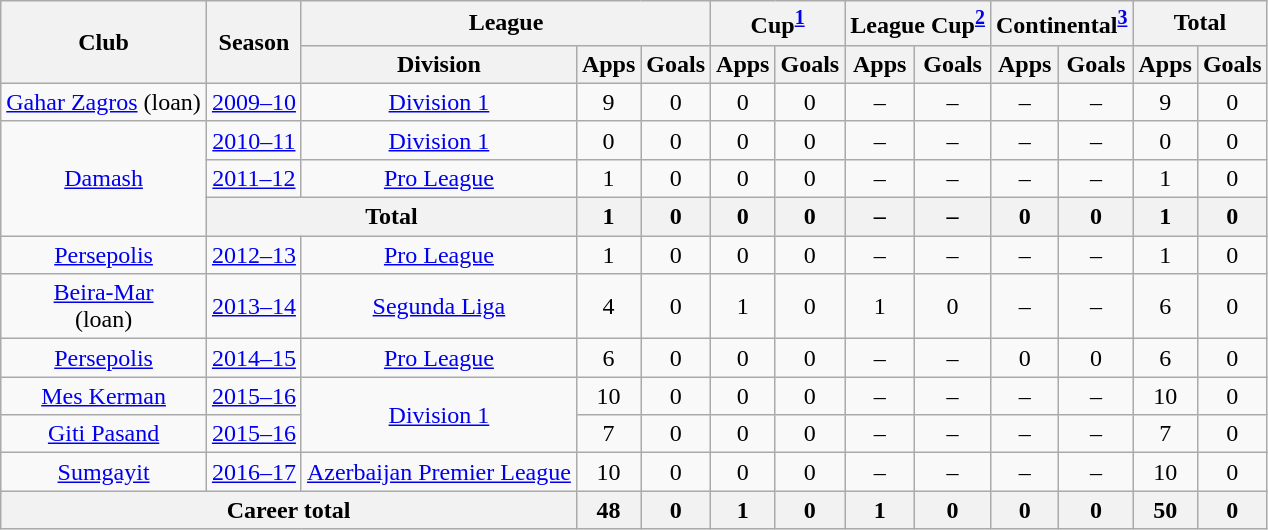<table class="wikitable" style="text-align: center;">
<tr>
<th rowspan="2">Club</th>
<th rowspan="2">Season</th>
<th colspan="3">League</th>
<th colspan="2">Cup<sup><strong><a href='#'>1</a></strong></sup></th>
<th colspan="2">League Cup<sup><strong><a href='#'>2</a></strong></sup></th>
<th colspan="2">Continental<sup><strong><a href='#'>3</a></strong></sup></th>
<th colspan="2">Total</th>
</tr>
<tr>
<th>Division</th>
<th>Apps</th>
<th>Goals</th>
<th>Apps</th>
<th>Goals</th>
<th>Apps</th>
<th>Goals</th>
<th>Apps</th>
<th>Goals</th>
<th>Apps</th>
<th>Goals</th>
</tr>
<tr>
<td rowspan="1"><a href='#'>Gahar Zagros</a> (loan)</td>
<td><a href='#'>2009–10</a></td>
<td><a href='#'>Division 1</a></td>
<td>9</td>
<td>0</td>
<td>0</td>
<td>0</td>
<td>–</td>
<td>–</td>
<td>–</td>
<td>–</td>
<td>9</td>
<td>0</td>
</tr>
<tr>
<td rowspan="3"><a href='#'>Damash</a></td>
<td><a href='#'>2010–11</a></td>
<td><a href='#'>Division 1</a></td>
<td>0</td>
<td>0</td>
<td>0</td>
<td>0</td>
<td>–</td>
<td>–</td>
<td>–</td>
<td>–</td>
<td>0</td>
<td>0</td>
</tr>
<tr>
<td><a href='#'>2011–12</a></td>
<td><a href='#'>Pro League</a></td>
<td>1</td>
<td>0</td>
<td>0</td>
<td>0</td>
<td>–</td>
<td>–</td>
<td>–</td>
<td>–</td>
<td>1</td>
<td>0</td>
</tr>
<tr>
<th colspan=2>Total</th>
<th>1</th>
<th>0</th>
<th>0</th>
<th>0</th>
<th>–</th>
<th>–</th>
<th>0</th>
<th>0</th>
<th>1</th>
<th>0</th>
</tr>
<tr>
<td rowspan="1"><a href='#'>Persepolis</a></td>
<td><a href='#'>2012–13</a></td>
<td><a href='#'>Pro League</a></td>
<td>1</td>
<td>0</td>
<td>0</td>
<td>0</td>
<td>–</td>
<td>–</td>
<td>–</td>
<td>–</td>
<td>1</td>
<td>0</td>
</tr>
<tr>
<td rowspan="1"><a href='#'>Beira-Mar</a><br>(loan)</td>
<td><a href='#'>2013–14</a></td>
<td><a href='#'>Segunda Liga</a></td>
<td>4</td>
<td>0</td>
<td>1</td>
<td>0</td>
<td>1</td>
<td>0</td>
<td>–</td>
<td>–</td>
<td>6</td>
<td>0</td>
</tr>
<tr>
<td rowspan="1"><a href='#'>Persepolis</a></td>
<td><a href='#'>2014–15</a></td>
<td><a href='#'>Pro League</a></td>
<td>6</td>
<td>0</td>
<td>0</td>
<td>0</td>
<td>–</td>
<td>–</td>
<td>0</td>
<td>0</td>
<td>6</td>
<td>0</td>
</tr>
<tr>
<td rowspan="1"><a href='#'>Mes Kerman</a></td>
<td><a href='#'>2015–16</a></td>
<td rowspan="2"><a href='#'>Division 1</a></td>
<td>10</td>
<td>0</td>
<td>0</td>
<td>0</td>
<td>–</td>
<td>–</td>
<td>–</td>
<td>–</td>
<td>10</td>
<td>0</td>
</tr>
<tr>
<td rowspan="1"><a href='#'>Giti Pasand</a></td>
<td><a href='#'>2015–16</a></td>
<td>7</td>
<td>0</td>
<td>0</td>
<td>0</td>
<td>–</td>
<td>–</td>
<td>–</td>
<td>–</td>
<td>7</td>
<td>0</td>
</tr>
<tr>
<td rowspan="1"><a href='#'>Sumgayit</a></td>
<td><a href='#'>2016–17</a></td>
<td><a href='#'>Azerbaijan Premier League</a></td>
<td>10</td>
<td>0</td>
<td>0</td>
<td>0</td>
<td>–</td>
<td>–</td>
<td>–</td>
<td>–</td>
<td>10</td>
<td>0</td>
</tr>
<tr>
<th colspan=3>Career total</th>
<th>48</th>
<th>0</th>
<th>1</th>
<th>0</th>
<th>1</th>
<th>0</th>
<th>0</th>
<th>0</th>
<th>50</th>
<th>0</th>
</tr>
</table>
